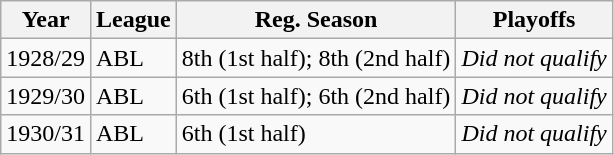<table class="wikitable">
<tr>
<th>Year</th>
<th>League</th>
<th>Reg. Season</th>
<th>Playoffs</th>
</tr>
<tr>
<td>1928/29</td>
<td>ABL</td>
<td>8th (1st half); 8th (2nd half)</td>
<td><em>Did not qualify</em></td>
</tr>
<tr>
<td>1929/30</td>
<td>ABL</td>
<td>6th (1st half); 6th (2nd half)</td>
<td><em>Did not qualify</em></td>
</tr>
<tr>
<td>1930/31</td>
<td>ABL</td>
<td>6th (1st half)</td>
<td><em>Did not qualify</em></td>
</tr>
</table>
